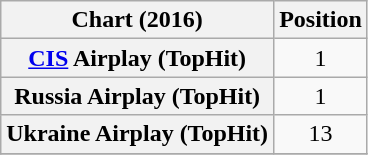<table class="wikitable plainrowheaders sortable" style="text-align:center">
<tr>
<th scope="col">Chart (2016)</th>
<th scope="col">Position</th>
</tr>
<tr>
<th scope="row"><a href='#'>CIS</a> Airplay (TopHit)</th>
<td>1</td>
</tr>
<tr>
<th scope="row">Russia Airplay (TopHit)</th>
<td>1</td>
</tr>
<tr>
<th scope="row">Ukraine Airplay (TopHit)</th>
<td>13</td>
</tr>
<tr>
</tr>
</table>
